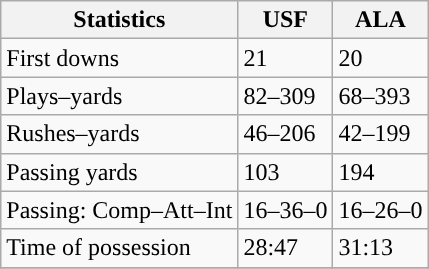<table class="wikitable" style="float: left;">
<tr>
<th>Statistics</th>
<th>USF</th>
<th>ALA</th>
</tr>
<tr>
<td>First downs</td>
<td>21</td>
<td>20</td>
</tr>
<tr>
<td>Plays–yards</td>
<td>82–309</td>
<td>68–393</td>
</tr>
<tr>
<td>Rushes–yards</td>
<td>46–206</td>
<td>42–199</td>
</tr>
<tr>
<td>Passing yards</td>
<td>103</td>
<td>194</td>
</tr>
<tr>
<td>Passing: Comp–Att–Int</td>
<td>16–36–0</td>
<td>16–26–0</td>
</tr>
<tr>
<td>Time of possession</td>
<td>28:47</td>
<td>31:13</td>
</tr>
<tr>
</tr>
</table>
